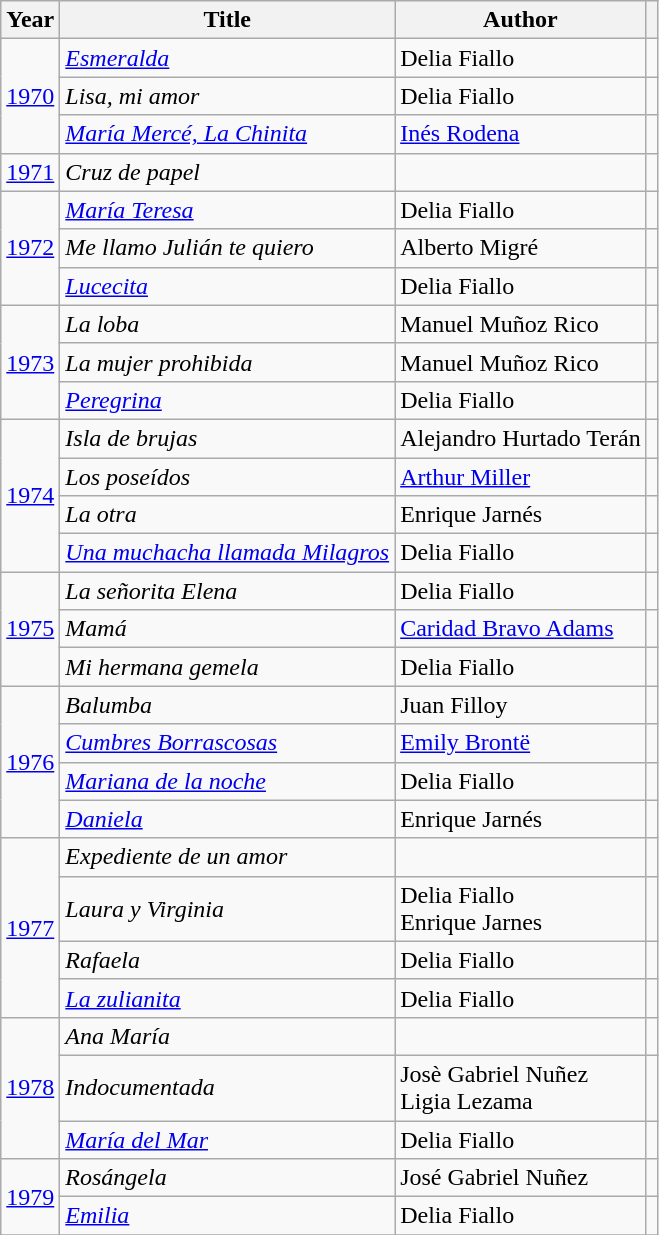<table class="wikitable sortable">
<tr>
<th>Year</th>
<th>Title</th>
<th>Author</th>
<th></th>
</tr>
<tr>
<td rowspan="3"><a href='#'>1970</a></td>
<td><em><a href='#'>Esmeralda</a></em></td>
<td>Delia Fiallo</td>
<td></td>
</tr>
<tr>
<td><em>Lisa, mi amor</em></td>
<td>Delia Fiallo</td>
<td></td>
</tr>
<tr>
<td><em><a href='#'>María Mercé, La Chinita</a></em></td>
<td><a href='#'>Inés Rodena</a></td>
<td></td>
</tr>
<tr>
<td rowspan="1"><a href='#'>1971</a></td>
<td><em>Cruz de papel</em></td>
<td></td>
<td></td>
</tr>
<tr>
<td rowspan="3"><a href='#'>1972</a></td>
<td><em><a href='#'>María Teresa</a></em></td>
<td>Delia Fiallo</td>
<td></td>
</tr>
<tr>
<td><em>Me llamo Julián te quiero</em></td>
<td>Alberto Migré</td>
<td></td>
</tr>
<tr>
<td><em><a href='#'>Lucecita</a></em></td>
<td>Delia Fiallo</td>
<td></td>
</tr>
<tr>
<td rowspan="3"><a href='#'>1973</a></td>
<td><em>La loba</em></td>
<td>Manuel Muñoz Rico</td>
<td></td>
</tr>
<tr>
<td><em>La mujer prohibida</em></td>
<td>Manuel Muñoz Rico</td>
<td></td>
</tr>
<tr>
<td><em><a href='#'>Peregrina</a></em></td>
<td>Delia Fiallo</td>
<td></td>
</tr>
<tr>
<td rowspan="4"><a href='#'>1974</a></td>
<td><em>Isla de brujas</em></td>
<td>Alejandro Hurtado Terán</td>
<td></td>
</tr>
<tr>
<td><em>Los poseídos</em></td>
<td><a href='#'>Arthur Miller</a></td>
<td></td>
</tr>
<tr>
<td><em>La otra</em></td>
<td>Enrique Jarnés</td>
<td></td>
</tr>
<tr>
<td><em><a href='#'>Una muchacha llamada Milagros</a></em></td>
<td>Delia Fiallo</td>
<td></td>
</tr>
<tr>
<td rowspan="3"><a href='#'>1975</a></td>
<td><em>La señorita Elena</em></td>
<td>Delia Fiallo</td>
<td></td>
</tr>
<tr>
<td><em>Mamá</em></td>
<td><a href='#'>Caridad Bravo Adams</a></td>
<td></td>
</tr>
<tr>
<td><em>Mi hermana gemela</em></td>
<td>Delia Fiallo</td>
<td></td>
</tr>
<tr>
<td rowspan="4"><a href='#'>1976</a></td>
<td><em>Balumba</em></td>
<td>Juan Filloy</td>
<td></td>
</tr>
<tr>
<td><em><a href='#'>Cumbres Borrascosas</a></em></td>
<td><a href='#'>Emily Brontë</a></td>
<td></td>
</tr>
<tr>
<td><em><a href='#'>Mariana de la noche</a></em></td>
<td>Delia Fiallo</td>
<td></td>
</tr>
<tr>
<td><em><a href='#'>Daniela</a></em></td>
<td>Enrique Jarnés</td>
<td></td>
</tr>
<tr>
<td rowspan="4"><a href='#'>1977</a></td>
<td><em>Expediente de un amor</em></td>
<td></td>
<td></td>
</tr>
<tr>
<td><em>Laura y Virginia</em></td>
<td>Delia Fiallo<br>Enrique Jarnes</td>
<td></td>
</tr>
<tr>
<td><em>Rafaela</em></td>
<td>Delia Fiallo</td>
<td></td>
</tr>
<tr>
<td><em><a href='#'>La zulianita</a></em></td>
<td>Delia Fiallo</td>
<td></td>
</tr>
<tr>
<td rowspan="3"><a href='#'>1978</a></td>
<td><em>Ana María</em></td>
<td></td>
<td></td>
</tr>
<tr>
<td><em>Indocumentada</em></td>
<td>Josè Gabriel Nuñez<br>Ligia Lezama</td>
<td></td>
</tr>
<tr>
<td><em><a href='#'>María del Mar</a></em></td>
<td>Delia Fiallo</td>
<td></td>
</tr>
<tr>
<td rowspan="2"><a href='#'>1979</a></td>
<td><em>Rosángela</em></td>
<td>José Gabriel Nuñez</td>
<td></td>
</tr>
<tr>
<td><em><a href='#'>Emilia</a></em></td>
<td>Delia Fiallo</td>
<td></td>
</tr>
<tr>
</tr>
</table>
